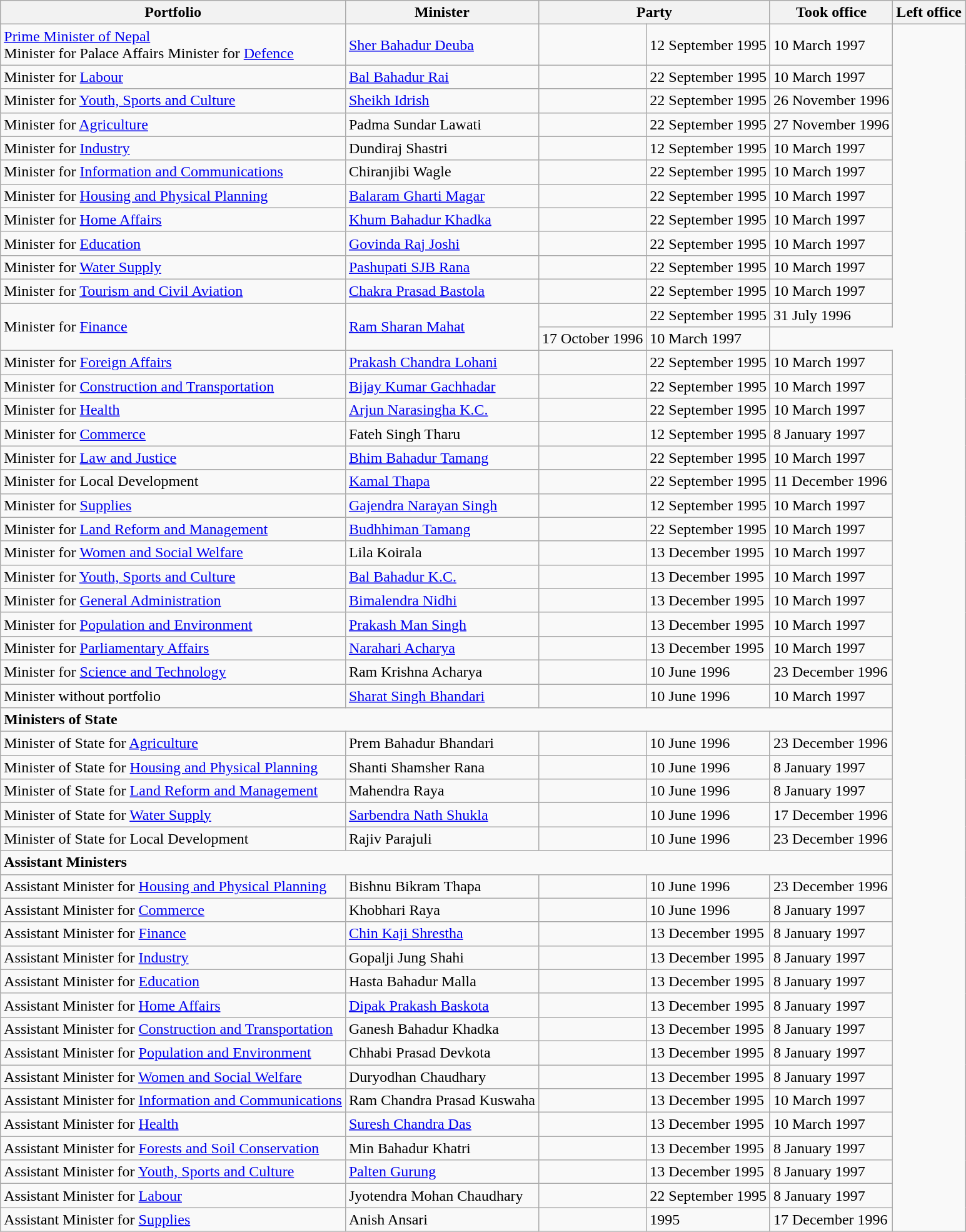<table class="wikitable">
<tr>
<th>Portfolio</th>
<th>Minister</th>
<th colspan="2">Party</th>
<th>Took office</th>
<th>Left office</th>
</tr>
<tr>
<td><a href='#'>Prime Minister of Nepal</a><br>Minister for Palace Affairs
Minister for <a href='#'>Defence</a></td>
<td><a href='#'>Sher Bahadur Deuba</a></td>
<td></td>
<td>12 September 1995</td>
<td>10 March 1997</td>
</tr>
<tr>
<td>Minister for <a href='#'>Labour</a></td>
<td><a href='#'>Bal Bahadur Rai</a></td>
<td></td>
<td>22 September 1995</td>
<td>10 March 1997</td>
</tr>
<tr>
<td>Minister for <a href='#'>Youth, Sports and Culture</a></td>
<td><a href='#'>Sheikh Idrish</a></td>
<td></td>
<td>22 September 1995</td>
<td>26 November 1996</td>
</tr>
<tr>
<td>Minister for <a href='#'>Agriculture</a></td>
<td>Padma Sundar Lawati</td>
<td></td>
<td>22 September 1995</td>
<td>27 November 1996</td>
</tr>
<tr>
<td>Minister for <a href='#'>Industry</a></td>
<td>Dundiraj Shastri</td>
<td></td>
<td>12 September 1995</td>
<td>10 March 1997</td>
</tr>
<tr>
<td>Minister for <a href='#'>Information and Communications</a></td>
<td>Chiranjibi Wagle</td>
<td></td>
<td>22 September 1995</td>
<td>10 March 1997</td>
</tr>
<tr>
<td>Minister for <a href='#'>Housing and Physical Planning</a></td>
<td><a href='#'>Balaram Gharti Magar</a></td>
<td></td>
<td>22 September 1995</td>
<td>10 March 1997</td>
</tr>
<tr>
<td>Minister for <a href='#'>Home Affairs</a></td>
<td><a href='#'>Khum Bahadur Khadka</a></td>
<td></td>
<td>22 September 1995</td>
<td>10 March 1997</td>
</tr>
<tr>
<td>Minister for <a href='#'>Education</a></td>
<td><a href='#'>Govinda Raj Joshi</a></td>
<td></td>
<td>22 September 1995</td>
<td>10 March 1997</td>
</tr>
<tr>
<td>Minister for <a href='#'>Water Supply</a></td>
<td><a href='#'>Pashupati SJB Rana</a></td>
<td></td>
<td>22 September 1995</td>
<td>10 March 1997</td>
</tr>
<tr>
<td>Minister for <a href='#'>Tourism and Civil Aviation</a></td>
<td><a href='#'>Chakra Prasad Bastola</a></td>
<td></td>
<td>22 September 1995</td>
<td>10 March 1997</td>
</tr>
<tr>
<td rowspan="2">Minister for <a href='#'>Finance</a></td>
<td rowspan="2"><a href='#'>Ram Sharan Mahat</a></td>
<td></td>
<td>22 September 1995</td>
<td>31 July 1996</td>
</tr>
<tr>
<td>17 October 1996</td>
<td>10 March 1997</td>
</tr>
<tr>
<td>Minister for <a href='#'>Foreign Affairs</a></td>
<td><a href='#'>Prakash Chandra Lohani</a></td>
<td></td>
<td>22 September 1995</td>
<td>10 March 1997</td>
</tr>
<tr>
<td>Minister for <a href='#'>Construction and Transportation</a></td>
<td><a href='#'>Bijay Kumar Gachhadar</a></td>
<td></td>
<td>22 September 1995</td>
<td>10 March 1997</td>
</tr>
<tr>
<td>Minister for <a href='#'>Health</a></td>
<td><a href='#'>Arjun Narasingha K.C.</a></td>
<td></td>
<td>22 September 1995</td>
<td>10 March 1997</td>
</tr>
<tr>
<td>Minister for <a href='#'>Commerce</a></td>
<td>Fateh Singh Tharu</td>
<td></td>
<td>12 September 1995</td>
<td>8 January 1997</td>
</tr>
<tr>
<td>Minister for <a href='#'>Law and Justice</a></td>
<td><a href='#'>Bhim Bahadur Tamang</a></td>
<td></td>
<td>22 September 1995</td>
<td>10 March 1997</td>
</tr>
<tr>
<td>Minister for Local Development</td>
<td><a href='#'>Kamal Thapa</a></td>
<td></td>
<td>22 September 1995</td>
<td>11 December 1996</td>
</tr>
<tr>
<td>Minister for <a href='#'>Supplies</a></td>
<td><a href='#'>Gajendra Narayan Singh</a></td>
<td></td>
<td>12 September 1995</td>
<td>10 March 1997</td>
</tr>
<tr>
<td>Minister for <a href='#'>Land Reform and Management</a></td>
<td><a href='#'>Budhhiman Tamang</a></td>
<td></td>
<td>22 September 1995</td>
<td>10 March 1997</td>
</tr>
<tr>
<td>Minister for <a href='#'>Women and Social Welfare</a></td>
<td>Lila Koirala</td>
<td></td>
<td>13 December 1995</td>
<td>10 March 1997</td>
</tr>
<tr>
<td>Minister for <a href='#'>Youth, Sports and Culture</a></td>
<td><a href='#'>Bal Bahadur K.C.</a></td>
<td></td>
<td>13 December 1995</td>
<td>10 March 1997</td>
</tr>
<tr>
<td>Minister for <a href='#'>General Administration</a></td>
<td><a href='#'>Bimalendra Nidhi</a></td>
<td></td>
<td>13 December 1995</td>
<td>10 March 1997</td>
</tr>
<tr>
<td>Minister for <a href='#'>Population and Environment</a></td>
<td><a href='#'>Prakash Man Singh</a></td>
<td></td>
<td>13 December 1995</td>
<td>10 March 1997</td>
</tr>
<tr>
<td>Minister for <a href='#'>Parliamentary Affairs</a></td>
<td><a href='#'>Narahari Acharya</a></td>
<td></td>
<td>13 December 1995</td>
<td>10 March 1997</td>
</tr>
<tr>
<td>Minister for <a href='#'>Science and Technology</a></td>
<td>Ram Krishna Acharya</td>
<td></td>
<td>10 June 1996</td>
<td>23 December 1996</td>
</tr>
<tr>
<td>Minister without portfolio</td>
<td><a href='#'>Sharat Singh Bhandari</a></td>
<td></td>
<td>10 June 1996</td>
<td>10 March 1997</td>
</tr>
<tr>
<td colspan="5"><strong>Ministers of State</strong></td>
</tr>
<tr>
<td>Minister of State for <a href='#'>Agriculture</a></td>
<td>Prem Bahadur Bhandari</td>
<td></td>
<td>10 June 1996</td>
<td>23 December 1996</td>
</tr>
<tr>
<td>Minister of State for <a href='#'>Housing and Physical Planning</a></td>
<td>Shanti Shamsher Rana</td>
<td></td>
<td>10 June 1996</td>
<td>8 January 1997</td>
</tr>
<tr>
<td>Minister of State for <a href='#'>Land Reform and Management</a></td>
<td>Mahendra Raya</td>
<td></td>
<td>10 June 1996</td>
<td>8 January 1997</td>
</tr>
<tr>
<td>Minister of State for <a href='#'>Water Supply</a></td>
<td><a href='#'>Sarbendra Nath Shukla</a></td>
<td></td>
<td>10 June 1996</td>
<td>17 December 1996</td>
</tr>
<tr>
<td>Minister of State for Local Development</td>
<td>Rajiv Parajuli</td>
<td></td>
<td>10 June 1996</td>
<td>23 December 1996</td>
</tr>
<tr>
<td colspan="5"><strong>Assistant Ministers</strong></td>
</tr>
<tr>
<td>Assistant Minister for <a href='#'>Housing and Physical Planning</a></td>
<td>Bishnu Bikram Thapa</td>
<td></td>
<td>10 June 1996</td>
<td>23 December 1996</td>
</tr>
<tr>
<td>Assistant Minister for <a href='#'>Commerce</a></td>
<td>Khobhari Raya</td>
<td></td>
<td>10 June 1996</td>
<td>8 January 1997</td>
</tr>
<tr>
<td>Assistant Minister for <a href='#'>Finance</a></td>
<td><a href='#'>Chin Kaji Shrestha</a></td>
<td></td>
<td>13 December 1995</td>
<td>8 January 1997</td>
</tr>
<tr>
<td>Assistant Minister for <a href='#'>Industry</a></td>
<td>Gopalji Jung Shahi</td>
<td></td>
<td>13 December 1995</td>
<td>8 January 1997</td>
</tr>
<tr>
<td>Assistant Minister for <a href='#'>Education</a></td>
<td>Hasta Bahadur Malla</td>
<td></td>
<td>13 December 1995</td>
<td>8 January 1997</td>
</tr>
<tr>
<td>Assistant Minister for <a href='#'>Home Affairs</a></td>
<td><a href='#'>Dipak Prakash Baskota</a></td>
<td></td>
<td>13 December 1995</td>
<td>8 January 1997</td>
</tr>
<tr>
<td>Assistant Minister for <a href='#'>Construction and Transportation</a></td>
<td>Ganesh Bahadur Khadka</td>
<td></td>
<td>13 December 1995</td>
<td>8 January 1997</td>
</tr>
<tr>
<td>Assistant Minister for <a href='#'>Population and Environment</a></td>
<td>Chhabi Prasad Devkota</td>
<td></td>
<td>13 December 1995</td>
<td>8 January 1997</td>
</tr>
<tr>
<td>Assistant Minister for <a href='#'>Women and Social Welfare</a></td>
<td>Duryodhan Chaudhary</td>
<td></td>
<td>13 December 1995</td>
<td>8 January 1997</td>
</tr>
<tr>
<td>Assistant Minister for <a href='#'>Information and Communications</a></td>
<td>Ram Chandra Prasad Kuswaha</td>
<td></td>
<td>13 December 1995</td>
<td>10 March 1997</td>
</tr>
<tr>
<td>Assistant Minister for <a href='#'>Health</a></td>
<td><a href='#'>Suresh Chandra Das</a></td>
<td></td>
<td>13 December 1995</td>
<td>10 March 1997</td>
</tr>
<tr>
<td>Assistant Minister for <a href='#'>Forests and Soil Conservation</a></td>
<td>Min Bahadur Khatri</td>
<td></td>
<td>13 December 1995</td>
<td>8 January 1997</td>
</tr>
<tr>
<td>Assistant Minister for <a href='#'>Youth, Sports and Culture</a></td>
<td><a href='#'>Palten Gurung</a></td>
<td></td>
<td>13 December 1995</td>
<td>8 January 1997</td>
</tr>
<tr>
<td>Assistant Minister for <a href='#'>Labour</a></td>
<td>Jyotendra Mohan Chaudhary</td>
<td></td>
<td>22 September 1995</td>
<td>8 January 1997</td>
</tr>
<tr>
<td>Assistant Minister for <a href='#'>Supplies</a></td>
<td>Anish Ansari</td>
<td></td>
<td>1995</td>
<td>17 December 1996</td>
</tr>
</table>
